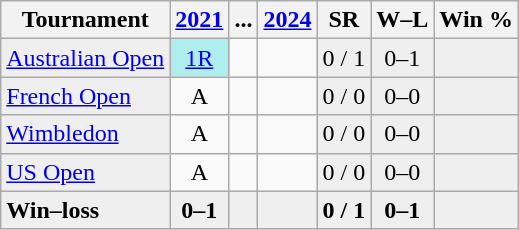<table class="wikitable" style=text-align:center>
<tr>
<th>Tournament</th>
<th><a href='#'>2021</a></th>
<th>...</th>
<th><a href='#'>2024</a></th>
<th>SR</th>
<th>W–L</th>
<th>Win %</th>
</tr>
<tr>
<td align=left style="background:#efefef;"><a href='#'>Australian Open</a></td>
<td style="background:#afeeee;"><a href='#'>1R</a></td>
<td></td>
<td></td>
<td style="background:#efefef;">0 / 1</td>
<td style="background:#efefef;">0–1</td>
<td style="background:#efefef;"></td>
</tr>
<tr>
<td align=left style="background:#efefef;"><a href='#'>French Open</a></td>
<td>A</td>
<td></td>
<td></td>
<td style="background:#efefef;">0 / 0</td>
<td style="background:#efefef;">0–0</td>
<td style="background:#efefef;"></td>
</tr>
<tr>
<td align=left style="background:#efefef;"><a href='#'>Wimbledon</a></td>
<td>A</td>
<td></td>
<td></td>
<td style="background:#efefef;">0 / 0</td>
<td style="background:#efefef;">0–0</td>
<td style="background:#efefef;"></td>
</tr>
<tr>
<td align=left style="background:#efefef;"><a href='#'>US Open</a></td>
<td>A</td>
<td></td>
<td></td>
<td style="background:#efefef;">0 / 0</td>
<td style="background:#efefef;">0–0</td>
<td style="background:#efefef;"></td>
</tr>
<tr style=background:#efefef;font-weight:bold>
<td align=left>Win–loss</td>
<td>0–1</td>
<td></td>
<td></td>
<td>0 / 1</td>
<td>0–1</td>
<td></td>
</tr>
</table>
